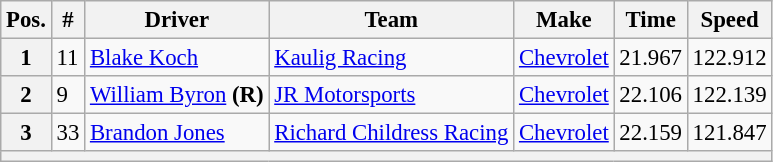<table class="wikitable" style="font-size:95%">
<tr>
<th>Pos.</th>
<th>#</th>
<th>Driver</th>
<th>Team</th>
<th>Make</th>
<th>Time</th>
<th>Speed</th>
</tr>
<tr>
<th>1</th>
<td>11</td>
<td><a href='#'>Blake Koch</a></td>
<td><a href='#'>Kaulig Racing</a></td>
<td><a href='#'>Chevrolet</a></td>
<td>21.967</td>
<td>122.912</td>
</tr>
<tr>
<th>2</th>
<td>9</td>
<td><a href='#'>William Byron</a> <strong>(R)</strong></td>
<td><a href='#'>JR Motorsports</a></td>
<td><a href='#'>Chevrolet</a></td>
<td>22.106</td>
<td>122.139</td>
</tr>
<tr>
<th>3</th>
<td>33</td>
<td><a href='#'>Brandon Jones</a></td>
<td><a href='#'>Richard Childress Racing</a></td>
<td><a href='#'>Chevrolet</a></td>
<td>22.159</td>
<td>121.847</td>
</tr>
<tr>
<th colspan="7"></th>
</tr>
</table>
